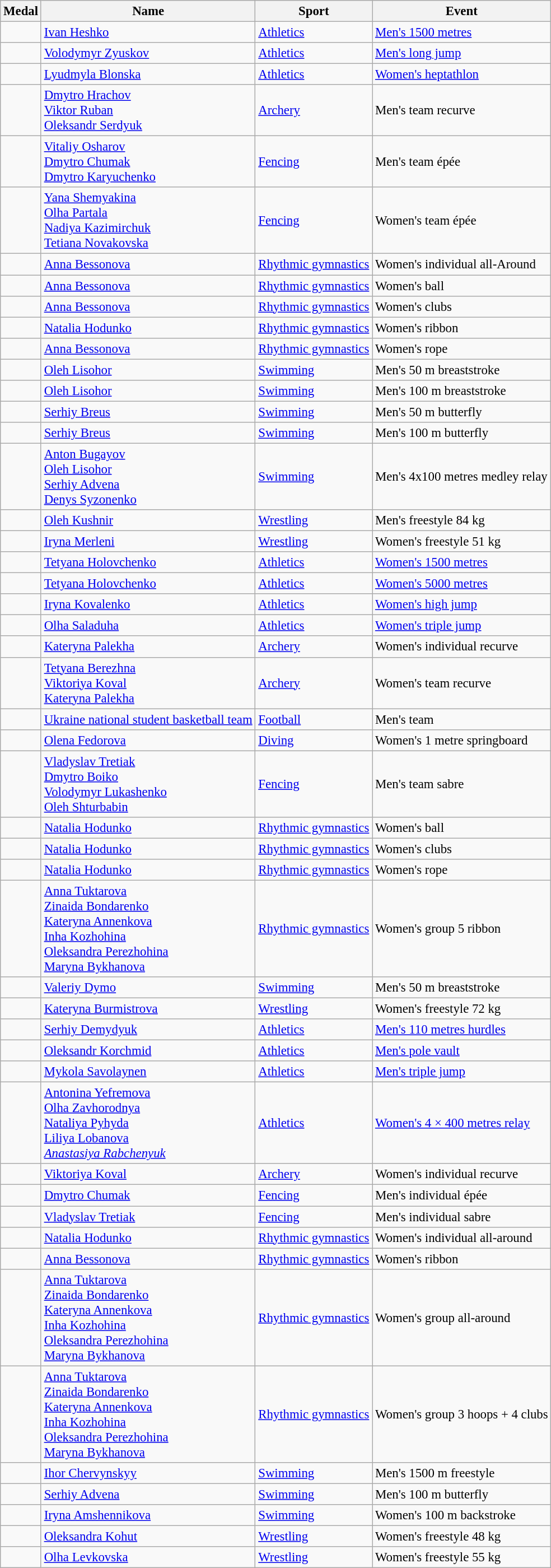<table class="wikitable sortable" style="font-size: 95%;">
<tr>
<th>Medal</th>
<th>Name</th>
<th>Sport</th>
<th>Event</th>
</tr>
<tr>
<td></td>
<td><a href='#'>Ivan Heshko</a></td>
<td><a href='#'>Athletics</a></td>
<td><a href='#'>Men's 1500 metres</a></td>
</tr>
<tr>
<td></td>
<td><a href='#'>Volodymyr Zyuskov</a></td>
<td><a href='#'>Athletics</a></td>
<td><a href='#'>Men's long jump</a></td>
</tr>
<tr>
<td></td>
<td><a href='#'>Lyudmyla Blonska</a></td>
<td><a href='#'>Athletics</a></td>
<td><a href='#'>Women's heptathlon</a></td>
</tr>
<tr>
<td></td>
<td><a href='#'>Dmytro Hrachov</a><br><a href='#'>Viktor Ruban</a><br><a href='#'>Oleksandr Serdyuk</a></td>
<td><a href='#'>Archery</a></td>
<td>Men's team recurve</td>
</tr>
<tr>
<td></td>
<td><a href='#'>Vitaliy Osharov</a><br><a href='#'>Dmytro Chumak</a><br><a href='#'>Dmytro Karyuchenko</a></td>
<td><a href='#'>Fencing</a></td>
<td>Men's team épée</td>
</tr>
<tr>
<td></td>
<td><a href='#'>Yana Shemyakina</a><br><a href='#'>Olha Partala</a><br><a href='#'>Nadiya Kazimirchuk</a><br><a href='#'>Tetiana Novakovska</a></td>
<td><a href='#'>Fencing</a></td>
<td>Women's team épée</td>
</tr>
<tr>
<td></td>
<td><a href='#'>Anna Bessonova</a></td>
<td><a href='#'>Rhythmic gymnastics</a></td>
<td>Women's individual all-Around</td>
</tr>
<tr>
<td></td>
<td><a href='#'>Anna Bessonova</a></td>
<td><a href='#'>Rhythmic gymnastics</a></td>
<td>Women's ball</td>
</tr>
<tr>
<td></td>
<td><a href='#'>Anna Bessonova</a></td>
<td><a href='#'>Rhythmic gymnastics</a></td>
<td>Women's clubs</td>
</tr>
<tr>
<td></td>
<td><a href='#'>Natalia Hodunko</a></td>
<td><a href='#'>Rhythmic gymnastics</a></td>
<td>Women's ribbon</td>
</tr>
<tr>
<td></td>
<td><a href='#'>Anna Bessonova</a></td>
<td><a href='#'>Rhythmic gymnastics</a></td>
<td>Women's rope</td>
</tr>
<tr>
<td></td>
<td><a href='#'>Oleh Lisohor</a></td>
<td><a href='#'>Swimming</a></td>
<td>Men's 50 m breaststroke</td>
</tr>
<tr>
<td></td>
<td><a href='#'>Oleh Lisohor</a></td>
<td><a href='#'>Swimming</a></td>
<td>Men's 100 m breaststroke</td>
</tr>
<tr>
<td></td>
<td><a href='#'>Serhiy Breus</a></td>
<td><a href='#'>Swimming</a></td>
<td>Men's 50 m butterfly</td>
</tr>
<tr>
<td></td>
<td><a href='#'>Serhiy Breus</a></td>
<td><a href='#'>Swimming</a></td>
<td>Men's 100 m butterfly</td>
</tr>
<tr>
<td></td>
<td><a href='#'>Anton Bugayov</a><br><a href='#'>Oleh Lisohor</a><br><a href='#'>Serhiy Advena</a><br><a href='#'>Denys Syzonenko</a></td>
<td><a href='#'>Swimming</a></td>
<td>Men's 4x100 metres medley relay</td>
</tr>
<tr>
<td></td>
<td><a href='#'>Oleh Kushnir</a></td>
<td><a href='#'>Wrestling</a></td>
<td>Men's freestyle 84 kg</td>
</tr>
<tr>
<td></td>
<td><a href='#'>Iryna Merleni</a></td>
<td><a href='#'>Wrestling</a></td>
<td>Women's freestyle 51 kg</td>
</tr>
<tr>
<td></td>
<td><a href='#'>Tetyana Holovchenko</a></td>
<td><a href='#'>Athletics</a></td>
<td><a href='#'>Women's 1500 metres</a></td>
</tr>
<tr>
<td></td>
<td><a href='#'>Tetyana Holovchenko</a></td>
<td><a href='#'>Athletics</a></td>
<td><a href='#'>Women's 5000 metres</a></td>
</tr>
<tr>
<td></td>
<td><a href='#'>Iryna Kovalenko</a></td>
<td><a href='#'>Athletics</a></td>
<td><a href='#'>Women's high jump</a></td>
</tr>
<tr>
<td></td>
<td><a href='#'>Olha Saladuha</a></td>
<td><a href='#'>Athletics</a></td>
<td><a href='#'>Women's triple jump</a></td>
</tr>
<tr>
<td></td>
<td><a href='#'>Kateryna Palekha</a></td>
<td><a href='#'>Archery</a></td>
<td>Women's individual recurve</td>
</tr>
<tr>
<td></td>
<td><a href='#'>Tetyana Berezhna</a><br><a href='#'>Viktoriya Koval</a><br><a href='#'>Kateryna Palekha</a></td>
<td><a href='#'>Archery</a></td>
<td>Women's team recurve</td>
</tr>
<tr>
<td></td>
<td><a href='#'>Ukraine national student basketball team</a><br></td>
<td><a href='#'>Football</a></td>
<td>Men's team</td>
</tr>
<tr>
<td></td>
<td><a href='#'>Olena Fedorova</a></td>
<td><a href='#'>Diving</a></td>
<td>Women's 1 metre springboard</td>
</tr>
<tr>
<td></td>
<td><a href='#'>Vladyslav Tretiak</a><br><a href='#'>Dmytro Boiko</a><br><a href='#'>Volodymyr Lukashenko</a><br><a href='#'>Oleh Shturbabin</a></td>
<td><a href='#'>Fencing</a></td>
<td>Men's team sabre</td>
</tr>
<tr>
<td></td>
<td><a href='#'>Natalia Hodunko</a></td>
<td><a href='#'>Rhythmic gymnastics</a></td>
<td>Women's ball</td>
</tr>
<tr>
<td></td>
<td><a href='#'>Natalia Hodunko</a></td>
<td><a href='#'>Rhythmic gymnastics</a></td>
<td>Women's clubs</td>
</tr>
<tr>
<td></td>
<td><a href='#'>Natalia Hodunko</a></td>
<td><a href='#'>Rhythmic gymnastics</a></td>
<td>Women's rope</td>
</tr>
<tr>
<td></td>
<td><a href='#'>Anna Tuktarova</a><br><a href='#'>Zinaida Bondarenko</a><br><a href='#'>Kateryna Annenkova</a><br><a href='#'>Inha Kozhohina</a><br><a href='#'>Oleksandra Perezhohina</a><br><a href='#'>Maryna Bykhanova</a></td>
<td><a href='#'>Rhythmic gymnastics</a></td>
<td>Women's group 5 ribbon</td>
</tr>
<tr>
<td></td>
<td><a href='#'>Valeriy Dymo</a></td>
<td><a href='#'>Swimming</a></td>
<td>Men's 50 m breaststroke</td>
</tr>
<tr>
<td></td>
<td><a href='#'>Kateryna Burmistrova</a></td>
<td><a href='#'>Wrestling</a></td>
<td>Women's freestyle 72 kg</td>
</tr>
<tr>
<td></td>
<td><a href='#'>Serhiy Demydyuk</a></td>
<td><a href='#'>Athletics</a></td>
<td><a href='#'>Men's 110 metres hurdles</a></td>
</tr>
<tr>
<td></td>
<td><a href='#'>Oleksandr Korchmid</a></td>
<td><a href='#'>Athletics</a></td>
<td><a href='#'>Men's pole vault</a></td>
</tr>
<tr>
<td></td>
<td><a href='#'>Mykola Savolaynen</a></td>
<td><a href='#'>Athletics</a></td>
<td><a href='#'>Men's triple jump</a></td>
</tr>
<tr>
<td></td>
<td><a href='#'>Antonina Yefremova</a><br><a href='#'>Olha Zavhorodnya</a><br><a href='#'>Nataliya Pyhyda</a><br><a href='#'>Liliya Lobanova</a><br><em><a href='#'>Anastasiya Rabchenyuk</a></em></td>
<td><a href='#'>Athletics</a></td>
<td><a href='#'>Women's 4 × 400 metres relay</a></td>
</tr>
<tr>
<td></td>
<td><a href='#'>Viktoriya Koval</a></td>
<td><a href='#'>Archery</a></td>
<td>Women's individual recurve</td>
</tr>
<tr>
<td></td>
<td><a href='#'>Dmytro Chumak</a></td>
<td><a href='#'>Fencing</a></td>
<td>Men's individual épée</td>
</tr>
<tr>
<td></td>
<td><a href='#'>Vladyslav Tretiak</a></td>
<td><a href='#'>Fencing</a></td>
<td>Men's individual sabre</td>
</tr>
<tr>
<td></td>
<td><a href='#'>Natalia Hodunko</a></td>
<td><a href='#'>Rhythmic gymnastics</a></td>
<td>Women's individual all-around</td>
</tr>
<tr>
<td></td>
<td><a href='#'>Anna Bessonova</a></td>
<td><a href='#'>Rhythmic gymnastics</a></td>
<td>Women's ribbon</td>
</tr>
<tr>
<td></td>
<td><a href='#'>Anna Tuktarova</a><br><a href='#'>Zinaida Bondarenko</a><br><a href='#'>Kateryna Annenkova</a><br><a href='#'>Inha Kozhohina</a><br><a href='#'>Oleksandra Perezhohina</a><br><a href='#'>Maryna Bykhanova</a></td>
<td><a href='#'>Rhythmic gymnastics</a></td>
<td>Women's group all-around</td>
</tr>
<tr>
<td></td>
<td><a href='#'>Anna Tuktarova</a><br><a href='#'>Zinaida Bondarenko</a><br><a href='#'>Kateryna Annenkova</a><br><a href='#'>Inha Kozhohina</a><br><a href='#'>Oleksandra Perezhohina</a><br><a href='#'>Maryna Bykhanova</a></td>
<td><a href='#'>Rhythmic gymnastics</a></td>
<td>Women's group 3 hoops + 4 clubs</td>
</tr>
<tr>
<td></td>
<td><a href='#'>Ihor Chervynskyy</a></td>
<td><a href='#'>Swimming</a></td>
<td>Men's 1500 m freestyle</td>
</tr>
<tr>
<td></td>
<td><a href='#'>Serhiy Advena</a></td>
<td><a href='#'>Swimming</a></td>
<td>Men's 100 m butterfly</td>
</tr>
<tr>
<td></td>
<td><a href='#'>Iryna Amshennikova</a></td>
<td><a href='#'>Swimming</a></td>
<td>Women's 100 m backstroke</td>
</tr>
<tr>
<td></td>
<td><a href='#'>Oleksandra Kohut</a></td>
<td><a href='#'>Wrestling</a></td>
<td>Women's freestyle 48 kg</td>
</tr>
<tr>
<td></td>
<td><a href='#'>Olha Levkovska</a></td>
<td><a href='#'>Wrestling</a></td>
<td>Women's freestyle 55 kg</td>
</tr>
</table>
